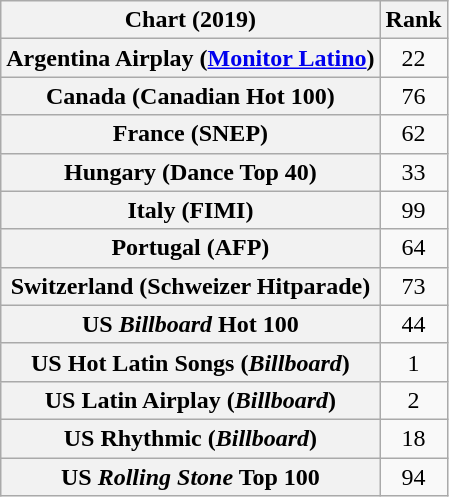<table class="wikitable sortable plainrowheaders" style="text-align:center">
<tr>
<th>Chart (2019)</th>
<th>Rank</th>
</tr>
<tr>
<th scope="row">Argentina Airplay (<a href='#'>Monitor Latino</a>)</th>
<td>22</td>
</tr>
<tr>
<th scope="row">Canada (Canadian Hot 100)</th>
<td>76</td>
</tr>
<tr>
<th scope="row">France (SNEP)</th>
<td>62</td>
</tr>
<tr>
<th scope="row">Hungary (Dance Top 40)</th>
<td>33</td>
</tr>
<tr>
<th scope="row">Italy (FIMI)</th>
<td>99</td>
</tr>
<tr>
<th scope="row">Portugal (AFP)</th>
<td>64</td>
</tr>
<tr>
<th scope="row">Switzerland (Schweizer Hitparade)</th>
<td>73</td>
</tr>
<tr>
<th scope="row">US <em>Billboard</em> Hot 100</th>
<td>44</td>
</tr>
<tr>
<th scope="row">US Hot Latin Songs (<em>Billboard</em>)</th>
<td>1</td>
</tr>
<tr>
<th scope="row">US Latin Airplay (<em>Billboard</em>)</th>
<td>2</td>
</tr>
<tr>
<th scope="row">US Rhythmic (<em>Billboard</em>)</th>
<td>18</td>
</tr>
<tr>
<th scope="row">US <em>Rolling Stone</em> Top 100</th>
<td>94</td>
</tr>
</table>
